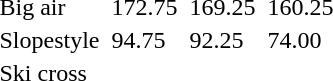<table>
<tr>
<td>Big air<br></td>
<td></td>
<td>172.75</td>
<td></td>
<td>169.25</td>
<td></td>
<td>160.25</td>
</tr>
<tr>
<td>Slopestyle<br></td>
<td></td>
<td>94.75</td>
<td></td>
<td>92.25</td>
<td></td>
<td>74.00</td>
</tr>
<tr>
<td>Ski cross<br></td>
<td colspan=2></td>
<td colspan=2></td>
<td colspan=2></td>
</tr>
</table>
